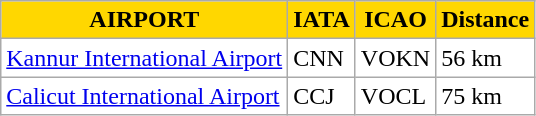<table class="wikitable sortable" style="background:#fff;">
<tr>
<th style="background:gold;">AIRPORT</th>
<th style="background:gold;" !>IATA</th>
<th style="background:gold;" !>ICAO</th>
<th style="background:gold;" !>Distance</th>
</tr>
<tr>
<td><a href='#'>Kannur International Airport</a></td>
<td>CNN</td>
<td>VOKN</td>
<td>56 km</td>
</tr>
<tr>
<td><a href='#'>Calicut International Airport</a></td>
<td>CCJ</td>
<td>VOCL</td>
<td>75 km</td>
</tr>
</table>
